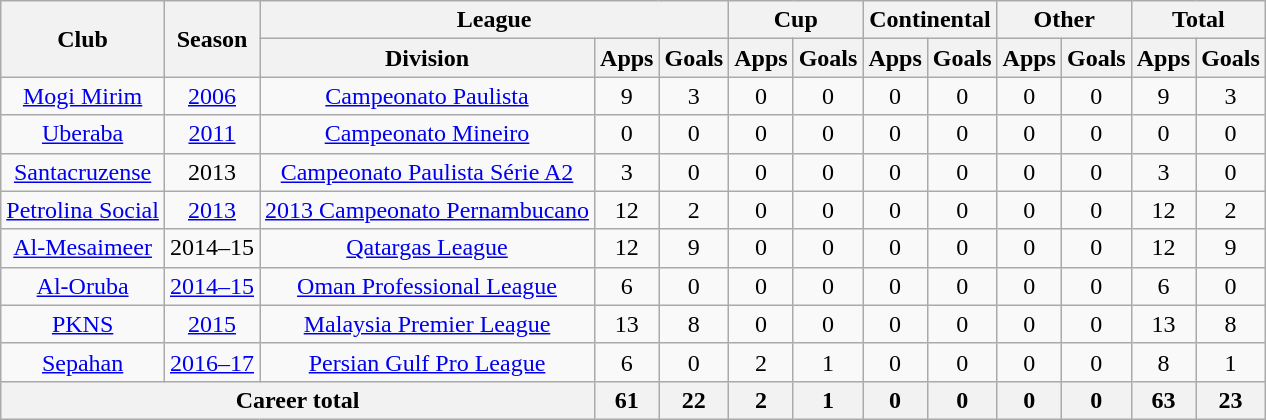<table class="wikitable" style="text-align:center">
<tr>
<th rowspan="2">Club</th>
<th rowspan="2">Season</th>
<th colspan="3">League</th>
<th colspan="2">Cup</th>
<th colspan="2">Continental</th>
<th colspan="2">Other</th>
<th colspan="2">Total</th>
</tr>
<tr>
<th>Division</th>
<th>Apps</th>
<th>Goals</th>
<th>Apps</th>
<th>Goals</th>
<th>Apps</th>
<th>Goals</th>
<th>Apps</th>
<th>Goals</th>
<th>Apps</th>
<th>Goals</th>
</tr>
<tr>
<td><a href='#'>Mogi Mirim</a></td>
<td><a href='#'>2006</a></td>
<td><a href='#'>Campeonato Paulista</a></td>
<td>9</td>
<td>3</td>
<td>0</td>
<td>0</td>
<td>0</td>
<td>0</td>
<td>0</td>
<td>0</td>
<td>9</td>
<td>3</td>
</tr>
<tr>
<td><a href='#'>Uberaba</a></td>
<td><a href='#'>2011</a></td>
<td><a href='#'>Campeonato Mineiro</a></td>
<td>0</td>
<td>0</td>
<td>0</td>
<td>0</td>
<td>0</td>
<td>0</td>
<td>0</td>
<td>0</td>
<td>0</td>
<td>0</td>
</tr>
<tr>
<td><a href='#'>Santacruzense</a></td>
<td>2013</td>
<td><a href='#'>Campeonato Paulista Série A2</a></td>
<td>3</td>
<td>0</td>
<td>0</td>
<td>0</td>
<td>0</td>
<td>0</td>
<td>0</td>
<td>0</td>
<td>3</td>
<td>0</td>
</tr>
<tr>
<td><a href='#'>Petrolina Social</a></td>
<td><a href='#'>2013</a></td>
<td><a href='#'>2013 Campeonato Pernambucano</a></td>
<td>12</td>
<td>2</td>
<td>0</td>
<td>0</td>
<td>0</td>
<td>0</td>
<td>0</td>
<td>0</td>
<td>12</td>
<td>2</td>
</tr>
<tr>
<td><a href='#'>Al-Mesaimeer</a></td>
<td>2014–15</td>
<td><a href='#'>Qatargas League</a></td>
<td>12</td>
<td>9</td>
<td>0</td>
<td>0</td>
<td>0</td>
<td>0</td>
<td>0</td>
<td>0</td>
<td>12</td>
<td>9</td>
</tr>
<tr>
<td><a href='#'>Al-Oruba</a></td>
<td><a href='#'>2014–15</a></td>
<td><a href='#'>Oman Professional League</a></td>
<td>6</td>
<td>0</td>
<td>0</td>
<td>0</td>
<td>0</td>
<td>0</td>
<td>0</td>
<td>0</td>
<td>6</td>
<td>0</td>
</tr>
<tr>
<td><a href='#'>PKNS</a></td>
<td><a href='#'>2015</a></td>
<td><a href='#'>Malaysia Premier League</a></td>
<td>13</td>
<td>8</td>
<td>0</td>
<td>0</td>
<td>0</td>
<td>0</td>
<td>0</td>
<td>0</td>
<td>13</td>
<td>8</td>
</tr>
<tr>
<td><a href='#'>Sepahan</a></td>
<td><a href='#'>2016–17</a></td>
<td><a href='#'>Persian Gulf Pro League</a></td>
<td>6</td>
<td>0</td>
<td>2</td>
<td>1</td>
<td>0</td>
<td>0</td>
<td>0</td>
<td>0</td>
<td>8</td>
<td>1</td>
</tr>
<tr>
<th colspan="3">Career total</th>
<th>61</th>
<th>22</th>
<th>2</th>
<th>1</th>
<th>0</th>
<th>0</th>
<th>0</th>
<th>0</th>
<th>63</th>
<th>23</th>
</tr>
</table>
